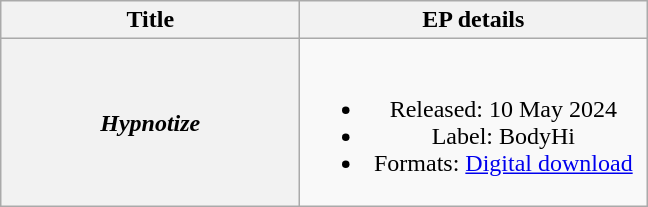<table class="wikitable plainrowheaders" style="text-align:center;">
<tr>
<th scope="col" style="width:12em;">Title</th>
<th scope="col" style="width:14em;">EP details</th>
</tr>
<tr>
<th scope="row"><em>Hypnotize</em></th>
<td><br><ul><li>Released: 10 May 2024</li><li>Label: BodyHi</li><li>Formats: <a href='#'>Digital download</a></li></ul></td>
</tr>
</table>
